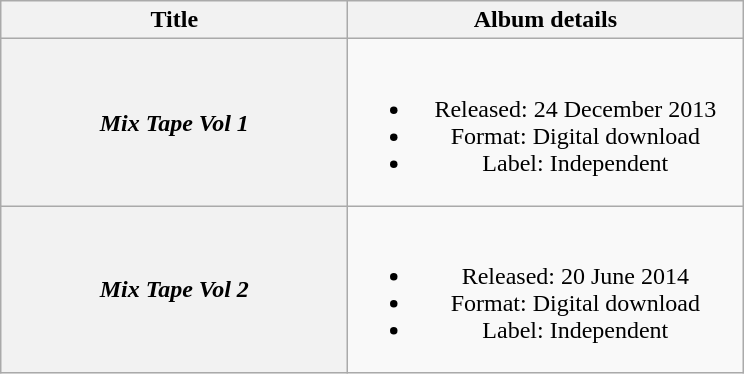<table class="wikitable plainrowheaders" style="text-align:center;">
<tr>
<th scope="col" style="width:14em;">Title</th>
<th scope="col" style="width:16em;">Album details</th>
</tr>
<tr>
<th scope="row"><em>Mix Tape Vol 1</em></th>
<td><br><ul><li>Released: 24 December 2013</li><li>Format: Digital download</li><li>Label: Independent</li></ul></td>
</tr>
<tr>
<th scope="row"><em>Mix Tape Vol 2</em></th>
<td><br><ul><li>Released: 20 June 2014</li><li>Format: Digital download</li><li>Label: Independent</li></ul></td>
</tr>
</table>
